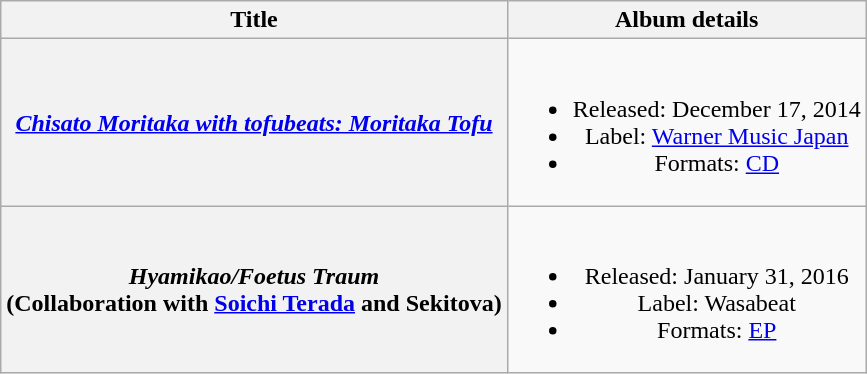<table class="wikitable plainrowheaders" style="text-align:center;">
<tr>
<th>Title</th>
<th>Album details</th>
</tr>
<tr>
<th scope="row"><em><a href='#'>Chisato Moritaka with tofubeats: Moritaka Tofu</a></em></th>
<td><br><ul><li>Released: December 17, 2014</li><li>Label: <a href='#'>Warner Music Japan</a></li><li>Formats: <a href='#'>CD</a></li></ul></td>
</tr>
<tr>
<th scope="row"><em>Hyamikao/Foetus Traum</em><br>(Collaboration with <a href='#'>Soichi Terada</a> and Sekitova)</th>
<td><br><ul><li>Released: January 31, 2016</li><li>Label: Wasabeat</li><li>Formats: <a href='#'>EP</a></li></ul></td>
</tr>
</table>
